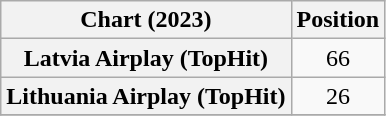<table class="wikitable sortable plainrowheaders" style="text-align:center">
<tr>
<th scope="col">Chart (2023)</th>
<th scope="col">Position</th>
</tr>
<tr>
<th scope="row">Latvia Airplay (TopHit)</th>
<td>66</td>
</tr>
<tr>
<th scope="row">Lithuania Airplay (TopHit)</th>
<td>26</td>
</tr>
<tr>
</tr>
</table>
